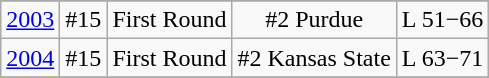<table class="wikitable" style="text-align:center">
<tr>
</tr>
<tr>
<td rowspan=1><a href='#'>2003</a></td>
<td>#15</td>
<td>First Round</td>
<td>#2 Purdue</td>
<td>L 51−66</td>
</tr>
<tr style="text-align:center;">
<td rowspan=1><a href='#'>2004</a></td>
<td>#15</td>
<td>First Round</td>
<td>#2 Kansas State</td>
<td>L 63−71</td>
</tr>
<tr style="text-align:center;">
</tr>
</table>
